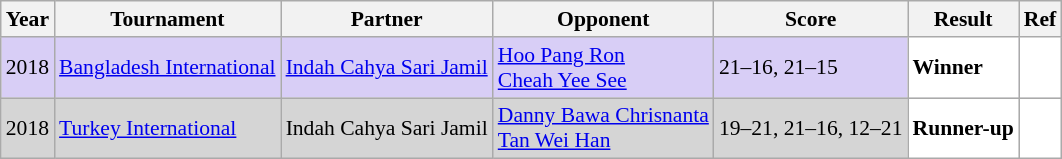<table class="sortable wikitable" style="font-size: 90%">
<tr>
<th>Year</th>
<th>Tournament</th>
<th>Partner</th>
<th>Opponent</th>
<th>Score</th>
<th>Result</th>
<th>Ref</th>
</tr>
<tr style="background:#D8CEF6">
<td align="center">2018</td>
<td align="left"><a href='#'>Bangladesh International</a></td>
<td align="left"> <a href='#'>Indah Cahya Sari Jamil</a></td>
<td align="left"> <a href='#'>Hoo Pang Ron</a><br> <a href='#'>Cheah Yee See</a></td>
<td align="left">21–16, 21–15</td>
<td style="text-align:left; background:white"> <strong>Winner</strong></td>
<td style="text-align:center; background:white"></td>
</tr>
<tr style="background:#D5D5D5">
<td align="center">2018</td>
<td align="left"><a href='#'>Turkey International</a></td>
<td align="left"> Indah Cahya Sari Jamil</td>
<td align="left"> <a href='#'>Danny Bawa Chrisnanta</a><br> <a href='#'>Tan Wei Han</a></td>
<td align="left">19–21, 21–16, 12–21</td>
<td style="text-align:left; background:white"> <strong>Runner-up</strong></td>
<td style="text-align:center; background:white"></td>
</tr>
</table>
